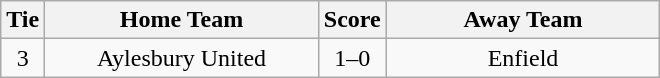<table class="wikitable" style="text-align:center;">
<tr>
<th width=20>Tie</th>
<th width=175>Home Team</th>
<th width=20>Score</th>
<th width=175>Away Team</th>
</tr>
<tr>
<td>3</td>
<td>Aylesbury United</td>
<td>1–0</td>
<td>Enfield</td>
</tr>
</table>
